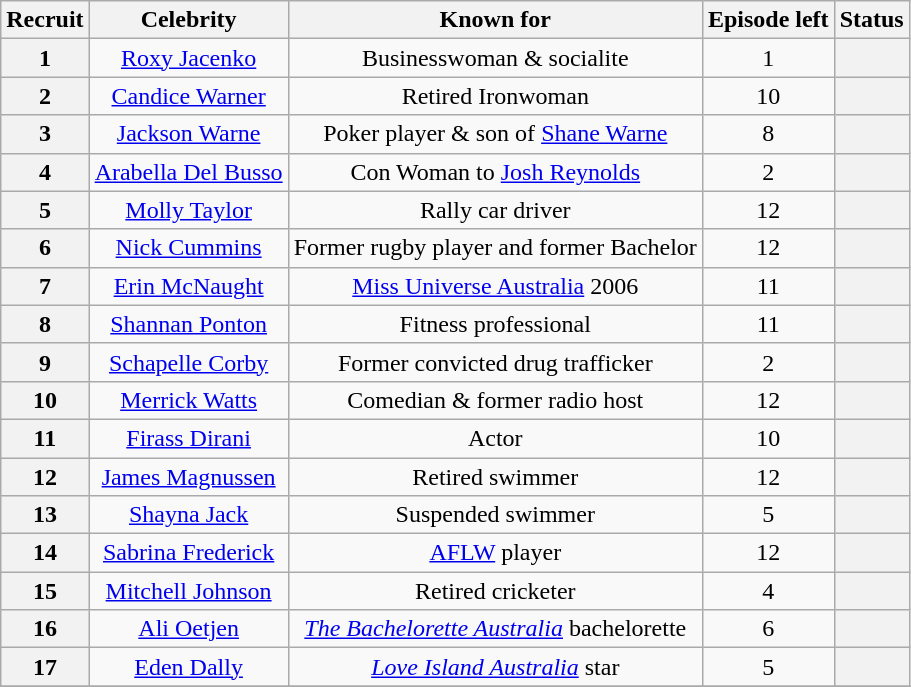<table class="wikitable sortable" style="text-align:center">
<tr>
<th scope="col">Recruit</th>
<th scope="col">Celebrity</th>
<th scope="col">Known for</th>
<th scope="col">Episode left</th>
<th scope="col">Status</th>
</tr>
<tr>
<th scope="row">1</th>
<td><a href='#'>Roxy Jacenko</a></td>
<td>Businesswoman & socialite</td>
<td align="center">1</td>
<th></th>
</tr>
<tr>
<th scope="row">2</th>
<td><a href='#'>Candice Warner</a></td>
<td>Retired Ironwoman</td>
<td align="center">10</td>
<th></th>
</tr>
<tr>
<th scope="row">3</th>
<td><a href='#'>Jackson Warne</a></td>
<td>Poker player & son of <a href='#'>Shane Warne</a></td>
<td align="center">8</td>
<th></th>
</tr>
<tr>
<th scope="row">4</th>
<td><a href='#'>Arabella Del Busso</a></td>
<td>Con Woman to <a href='#'>Josh Reynolds</a></td>
<td align="center">2</td>
<th></th>
</tr>
<tr>
<th scope="row">5</th>
<td><a href='#'>Molly Taylor</a></td>
<td>Rally car driver</td>
<td align="center">12</td>
<th></th>
</tr>
<tr>
<th scope="row">6</th>
<td><a href='#'>Nick Cummins</a></td>
<td>Former rugby player and former Bachelor</td>
<td align="center">12</td>
<th></th>
</tr>
<tr>
<th scope="row">7</th>
<td><a href='#'>Erin McNaught</a></td>
<td><a href='#'>Miss Universe Australia</a> 2006</td>
<td align="center">11</td>
<th></th>
</tr>
<tr>
<th scope="row">8</th>
<td><a href='#'>Shannan Ponton</a></td>
<td>Fitness professional</td>
<td align="center">11</td>
<th></th>
</tr>
<tr>
<th scope="row">9</th>
<td><a href='#'>Schapelle Corby</a></td>
<td>Former convicted drug trafficker</td>
<td align="center">2</td>
<th></th>
</tr>
<tr>
<th scope="row">10</th>
<td><a href='#'>Merrick Watts</a></td>
<td>Comedian & former radio host</td>
<td align="center">12</td>
<th></th>
</tr>
<tr>
<th scope="row">11</th>
<td><a href='#'>Firass Dirani</a></td>
<td>Actor</td>
<td align="center">10</td>
<th></th>
</tr>
<tr>
<th scope="row">12</th>
<td><a href='#'>James Magnussen</a></td>
<td>Retired swimmer</td>
<td align="center">12</td>
<th></th>
</tr>
<tr>
<th scope="row">13</th>
<td><a href='#'>Shayna Jack</a></td>
<td>Suspended swimmer</td>
<td align="center">5</td>
<th></th>
</tr>
<tr>
<th scope="row">14</th>
<td><a href='#'>Sabrina Frederick</a></td>
<td><a href='#'>AFLW</a> player</td>
<td align="center">12</td>
<th></th>
</tr>
<tr>
<th scope="row">15</th>
<td><a href='#'>Mitchell Johnson</a></td>
<td>Retired cricketer</td>
<td align="center">4</td>
<th></th>
</tr>
<tr>
<th scope="row">16</th>
<td><a href='#'>Ali Oetjen</a></td>
<td><em><a href='#'>The Bachelorette Australia</a></em> bachelorette</td>
<td align="center">6</td>
<th></th>
</tr>
<tr>
<th scope="row">17</th>
<td><a href='#'>Eden Dally</a></td>
<td><em><a href='#'>Love Island Australia</a></em> star</td>
<td align="center">5</td>
<th></th>
</tr>
<tr>
</tr>
</table>
